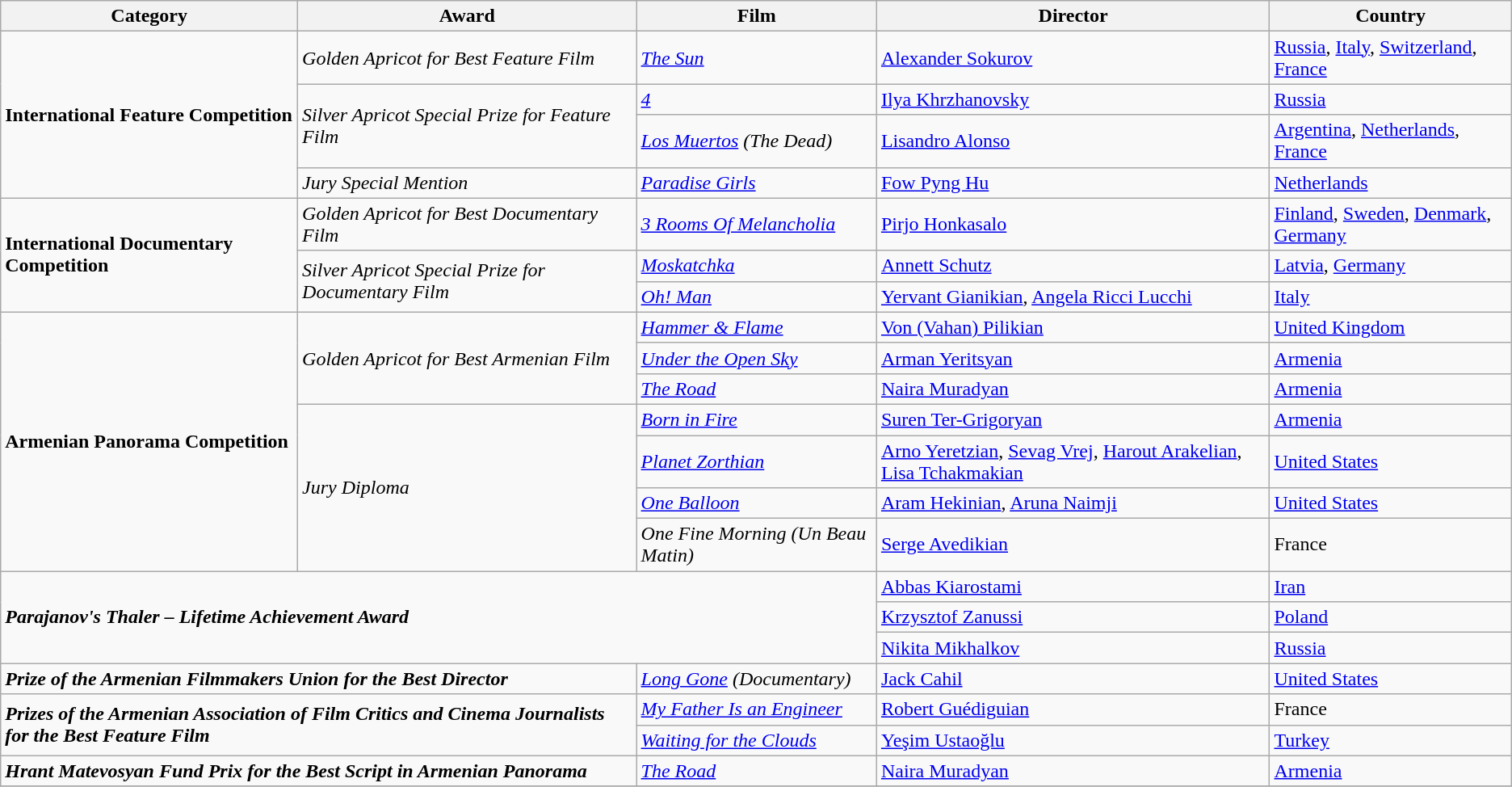<table class="wikitable sortable">
<tr>
<th>Category</th>
<th>Award</th>
<th>Film</th>
<th>Director</th>
<th>Country</th>
</tr>
<tr>
<td rowspan="4"><strong>International Feature Competition</strong></td>
<td><em>Golden Apricot for Best Feature Film</em></td>
<td><em><a href='#'>The Sun</a></em></td>
<td><a href='#'>Alexander Sokurov</a></td>
<td> <a href='#'>Russia</a>,  <a href='#'>Italy</a>,  <a href='#'>Switzerland</a>,  <a href='#'>France</a></td>
</tr>
<tr>
<td rowspan="2"><em>Silver Apricot Special Prize for Feature Film</em></td>
<td><em><a href='#'>4</a></em></td>
<td><a href='#'>Ilya Khrzhanovsky</a></td>
<td> <a href='#'>Russia</a></td>
</tr>
<tr>
<td><em><a href='#'>Los Muertos</a> (The Dead)</em></td>
<td><a href='#'>Lisandro Alonso</a></td>
<td> <a href='#'>Argentina</a>,  <a href='#'>Netherlands</a>,  <a href='#'>France</a></td>
</tr>
<tr>
<td><em>Jury Special Mention</em></td>
<td><em><a href='#'>Paradise Girls</a></em></td>
<td><a href='#'>Fow Pyng Hu</a></td>
<td> <a href='#'>Netherlands</a></td>
</tr>
<tr>
<td rowspan="3"><strong>International Documentary Competition</strong></td>
<td><em>Golden Apricot for Best Documentary Film</em></td>
<td><em><a href='#'>3 Rooms Of Melancholia</a></em></td>
<td><a href='#'>Pirjo Honkasalo</a></td>
<td> <a href='#'>Finland</a>,  <a href='#'>Sweden</a>,  <a href='#'>Denmark</a>,  <a href='#'>Germany</a></td>
</tr>
<tr>
<td rowspan="2"><em>Silver Apricot Special Prize for Documentary Film</em></td>
<td><em><a href='#'>Moskatchka</a></em></td>
<td><a href='#'>Annett Schutz</a></td>
<td> <a href='#'>Latvia</a>,  <a href='#'>Germany</a></td>
</tr>
<tr>
<td><em><a href='#'>Oh! Man</a></em></td>
<td><a href='#'>Yervant Gianikian</a>, <a href='#'>Angela Ricci Lucchi</a></td>
<td> <a href='#'>Italy</a></td>
</tr>
<tr>
<td rowspan="7"><strong>Armenian Panorama Competition</strong></td>
<td rowspan="3"><em>Golden Apricot for Best Armenian Film</em></td>
<td><em><a href='#'>Hammer & Flame</a></em></td>
<td><a href='#'>Von (Vahan) Pilikian</a></td>
<td> <a href='#'>United Kingdom</a></td>
</tr>
<tr>
<td><em><a href='#'>Under the Open Sky</a></em></td>
<td><a href='#'>Arman Yeritsyan</a></td>
<td> <a href='#'>Armenia</a></td>
</tr>
<tr>
<td><em><a href='#'>The Road</a></em></td>
<td><a href='#'>Naira Muradyan</a></td>
<td> <a href='#'>Armenia</a></td>
</tr>
<tr>
<td rowspan="4"><em>Jury Diploma</em></td>
<td><em><a href='#'>Born in Fire</a></em></td>
<td><a href='#'>Suren Ter-Grigoryan</a></td>
<td> <a href='#'>Armenia</a></td>
</tr>
<tr>
<td><em><a href='#'>Planet Zorthian</a></em></td>
<td><a href='#'>Arno Yeretzian</a>, <a href='#'>Sevag Vrej</a>, <a href='#'>Harout Arakelian</a>, <a href='#'>Lisa Tchakmakian</a></td>
<td> <a href='#'>United States</a></td>
</tr>
<tr>
<td><em><a href='#'>One Balloon</a></em></td>
<td><a href='#'>Aram Hekinian</a>, <a href='#'>Aruna Naimji</a></td>
<td> <a href='#'>United States</a></td>
</tr>
<tr>
<td><em>One Fine Morning (Un Beau Matin)</em></td>
<td><a href='#'>Serge Avedikian</a></td>
<td> France</td>
</tr>
<tr>
<td rowspan="3" colspan="3"><strong><em>Parajanov's Thaler –  Lifetime Achievement Award</em></strong></td>
<td><a href='#'>Abbas Kiarostami</a></td>
<td> <a href='#'>Iran</a></td>
</tr>
<tr>
<td><a href='#'>Krzysztof Zanussi</a></td>
<td><a href='#'>Poland</a></td>
</tr>
<tr>
<td><a href='#'>Nikita Mikhalkov</a></td>
<td> <a href='#'>Russia</a></td>
</tr>
<tr>
<td colspan="2"><strong><em>Prize of the Armenian Filmmakers Union for the Best Director</em></strong></td>
<td><em><a href='#'>Long Gone</a> (Documentary)</em></td>
<td><a href='#'>Jack Cahil</a></td>
<td> <a href='#'>United States</a></td>
</tr>
<tr>
<td rowspan="2" colspan="2"><strong><em>Prizes of the Armenian Association of Film Critics and Cinema Journalists for the Best Feature Film</em></strong></td>
<td><em><a href='#'>My Father Is an Engineer</a></em></td>
<td><a href='#'>Robert Guédiguian</a></td>
<td> France</td>
</tr>
<tr>
<td><em><a href='#'>Waiting for the Clouds</a></em></td>
<td><a href='#'>Yeşim Ustaoğlu</a></td>
<td> <a href='#'>Turkey</a></td>
</tr>
<tr>
<td colspan="2"><strong><em>Hrant Matevosyan Fund Prix for the Best Script in Armenian Panorama</em></strong></td>
<td><em><a href='#'>The Road</a></em></td>
<td><a href='#'>Naira Muradyan</a></td>
<td> <a href='#'>Armenia</a></td>
</tr>
<tr>
</tr>
</table>
